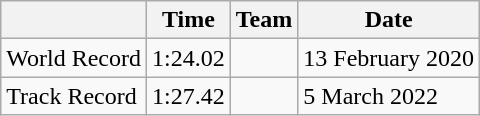<table class="wikitable">
<tr>
<th></th>
<th>Time</th>
<th>Team</th>
<th>Date</th>
</tr>
<tr>
<td>World Record</td>
<td>1:24.02</td>
<td></td>
<td>13 February 2020</td>
</tr>
<tr>
<td>Track Record</td>
<td>1:27.42</td>
<td></td>
<td>5 March 2022</td>
</tr>
</table>
